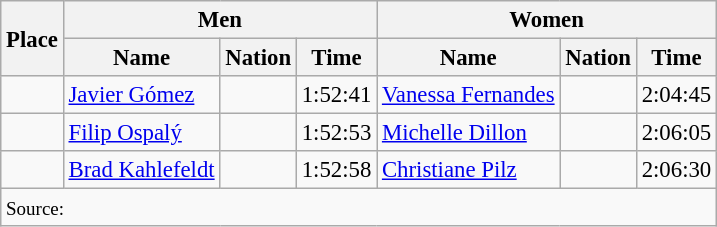<table class=wikitable style="font-size:95%">
<tr>
<th rowspan="2">Place</th>
<th colspan="3">Men</th>
<th colspan="3">Women</th>
</tr>
<tr>
<th>Name</th>
<th>Nation</th>
<th>Time</th>
<th>Name</th>
<th>Nation</th>
<th>Time</th>
</tr>
<tr>
<td align="center"></td>
<td><a href='#'>Javier Gómez</a></td>
<td></td>
<td>1:52:41</td>
<td><a href='#'>Vanessa Fernandes</a></td>
<td></td>
<td>2:04:45</td>
</tr>
<tr>
<td align="center"></td>
<td><a href='#'>Filip Ospalý</a></td>
<td></td>
<td>1:52:53</td>
<td><a href='#'>Michelle Dillon</a></td>
<td></td>
<td>2:06:05</td>
</tr>
<tr>
<td align="center"></td>
<td><a href='#'>Brad Kahlefeldt</a></td>
<td></td>
<td>1:52:58</td>
<td><a href='#'>Christiane Pilz</a></td>
<td></td>
<td>2:06:30</td>
</tr>
<tr>
<td colspan="7"><small>Source:</small></td>
</tr>
</table>
